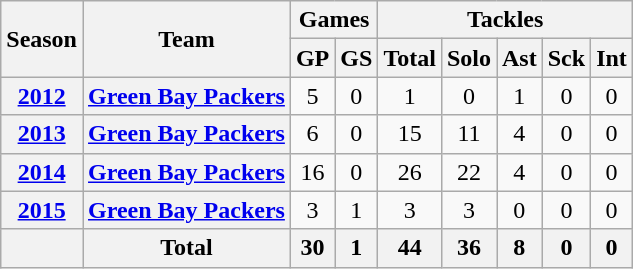<table class=wikitable style="text-align:center;">
<tr>
<th rowspan=2>Season</th>
<th rowspan=2>Team</th>
<th colspan=2>Games</th>
<th colspan=5>Tackles</th>
</tr>
<tr>
<th>GP</th>
<th>GS</th>
<th>Total</th>
<th>Solo</th>
<th>Ast</th>
<th>Sck</th>
<th>Int</th>
</tr>
<tr>
<th><a href='#'>2012</a></th>
<th><a href='#'>Green Bay Packers</a></th>
<td>5</td>
<td>0</td>
<td>1</td>
<td>0</td>
<td>1</td>
<td>0</td>
<td>0</td>
</tr>
<tr>
<th><a href='#'>2013</a></th>
<th><a href='#'>Green Bay Packers</a></th>
<td>6</td>
<td>0</td>
<td>15</td>
<td>11</td>
<td>4</td>
<td>0</td>
<td>0</td>
</tr>
<tr>
<th><a href='#'>2014</a></th>
<th><a href='#'>Green Bay Packers</a></th>
<td>16</td>
<td>0</td>
<td>26</td>
<td>22</td>
<td>4</td>
<td>0</td>
<td>0</td>
</tr>
<tr>
<th><a href='#'>2015</a></th>
<th><a href='#'>Green Bay Packers</a></th>
<td>3</td>
<td>1</td>
<td>3</td>
<td>3</td>
<td>0</td>
<td>0</td>
<td>0</td>
</tr>
<tr>
<th></th>
<th>Total</th>
<th>30</th>
<th>1</th>
<th>44</th>
<th>36</th>
<th>8</th>
<th>0</th>
<th>0</th>
</tr>
</table>
